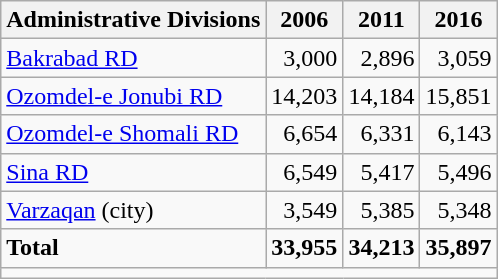<table class="wikitable">
<tr>
<th>Administrative Divisions</th>
<th>2006</th>
<th>2011</th>
<th>2016</th>
</tr>
<tr>
<td><a href='#'>Bakrabad RD</a></td>
<td style="text-align: right;">3,000</td>
<td style="text-align: right;">2,896</td>
<td style="text-align: right;">3,059</td>
</tr>
<tr>
<td><a href='#'>Ozomdel-e Jonubi RD</a></td>
<td style="text-align: right;">14,203</td>
<td style="text-align: right;">14,184</td>
<td style="text-align: right;">15,851</td>
</tr>
<tr>
<td><a href='#'>Ozomdel-e Shomali RD</a></td>
<td style="text-align: right;">6,654</td>
<td style="text-align: right;">6,331</td>
<td style="text-align: right;">6,143</td>
</tr>
<tr>
<td><a href='#'>Sina RD</a></td>
<td style="text-align: right;">6,549</td>
<td style="text-align: right;">5,417</td>
<td style="text-align: right;">5,496</td>
</tr>
<tr>
<td><a href='#'>Varzaqan</a> (city)</td>
<td style="text-align: right;">3,549</td>
<td style="text-align: right;">5,385</td>
<td style="text-align: right;">5,348</td>
</tr>
<tr>
<td><strong>Total</strong></td>
<td style="text-align: right;"><strong>33,955</strong></td>
<td style="text-align: right;"><strong>34,213</strong></td>
<td style="text-align: right;"><strong>35,897</strong></td>
</tr>
<tr>
<td colspan=4></td>
</tr>
</table>
